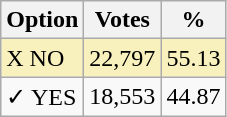<table class="wikitable">
<tr>
<th>Option</th>
<th>Votes</th>
<th>%</th>
</tr>
<tr>
<td style=background:#f8f1bd>X NO</td>
<td style=background:#f8f1bd>22,797</td>
<td style=background:#f8f1bd>55.13</td>
</tr>
<tr>
<td>✓ YES</td>
<td>18,553</td>
<td>44.87</td>
</tr>
</table>
